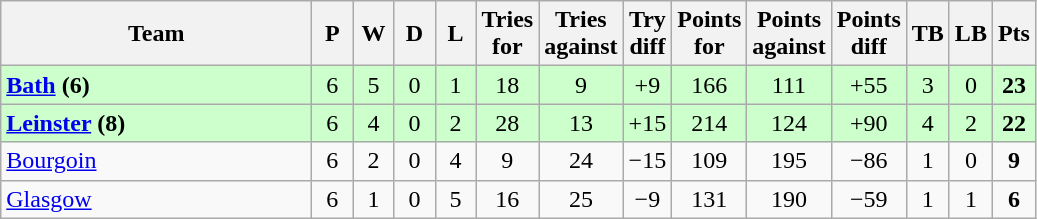<table class="wikitable" style="text-align: center;">
<tr>
<th width="200">Team</th>
<th width="20">P</th>
<th width="20">W</th>
<th width="20">D</th>
<th width="20">L</th>
<th width="20">Tries for</th>
<th width="20">Tries against</th>
<th width="20">Try diff</th>
<th width="20">Points for</th>
<th width="20">Points against</th>
<th width="25">Points diff</th>
<th width="20">TB</th>
<th width="20">LB</th>
<th width="20">Pts</th>
</tr>
<tr bgcolor=#ccffcc>
<td align=left> <strong><a href='#'>Bath</a> (6)</strong></td>
<td>6</td>
<td>5</td>
<td>0</td>
<td>1</td>
<td>18</td>
<td>9</td>
<td>+9</td>
<td>166</td>
<td>111</td>
<td>+55</td>
<td>3</td>
<td>0</td>
<td><strong>23</strong></td>
</tr>
<tr bgcolor=#ccffcc>
<td align=left> <strong><a href='#'>Leinster</a> (8)</strong></td>
<td>6</td>
<td>4</td>
<td>0</td>
<td>2</td>
<td>28</td>
<td>13</td>
<td>+15</td>
<td>214</td>
<td>124</td>
<td>+90</td>
<td>4</td>
<td>2</td>
<td><strong>22</strong></td>
</tr>
<tr>
<td align=left> <a href='#'>Bourgoin</a></td>
<td>6</td>
<td>2</td>
<td>0</td>
<td>4</td>
<td>9</td>
<td>24</td>
<td>−15</td>
<td>109</td>
<td>195</td>
<td>−86</td>
<td>1</td>
<td>0</td>
<td><strong>9</strong></td>
</tr>
<tr>
<td align=left> <a href='#'>Glasgow</a></td>
<td>6</td>
<td>1</td>
<td>0</td>
<td>5</td>
<td>16</td>
<td>25</td>
<td>−9</td>
<td>131</td>
<td>190</td>
<td>−59</td>
<td>1</td>
<td>1</td>
<td><strong>6</strong></td>
</tr>
</table>
